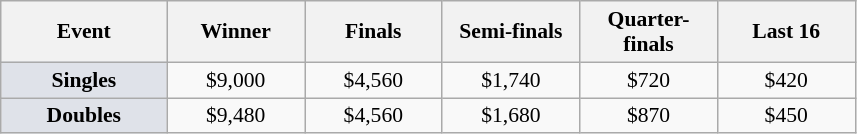<table class="wikitable" style="font-size:90%; text-align:center">
<tr>
<th width="104">Event</th>
<th width="85">Winner</th>
<th width="85">Finals</th>
<th width="85">Semi-finals</th>
<th width="85">Quarter-finals</th>
<th width="85">Last 16</th>
</tr>
<tr>
<td bgcolor="#dfe2e9"><strong>Singles</strong></td>
<td>$9,000</td>
<td>$4,560</td>
<td>$1,740</td>
<td>$720</td>
<td>$420</td>
</tr>
<tr>
<td bgcolor="#dfe2e9"><strong>Doubles</strong></td>
<td>$9,480</td>
<td>$4,560</td>
<td>$1,680</td>
<td>$870</td>
<td>$450</td>
</tr>
</table>
